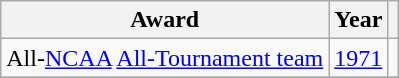<table class="wikitable">
<tr>
<th>Award</th>
<th>Year</th>
<th></th>
</tr>
<tr>
<td>All-<a href='#'>NCAA</a> <a href='#'>All-Tournament team</a></td>
<td><a href='#'>1971</a></td>
<td></td>
</tr>
<tr>
</tr>
</table>
